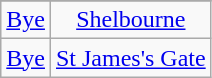<table class="wikitable" style="text-align: center">
<tr>
</tr>
<tr>
<td><a href='#'>Bye</a></td>
<td><a href='#'>Shelbourne</a></td>
</tr>
<tr>
<td><a href='#'>Bye</a></td>
<td><a href='#'>St James's Gate</a></td>
</tr>
</table>
